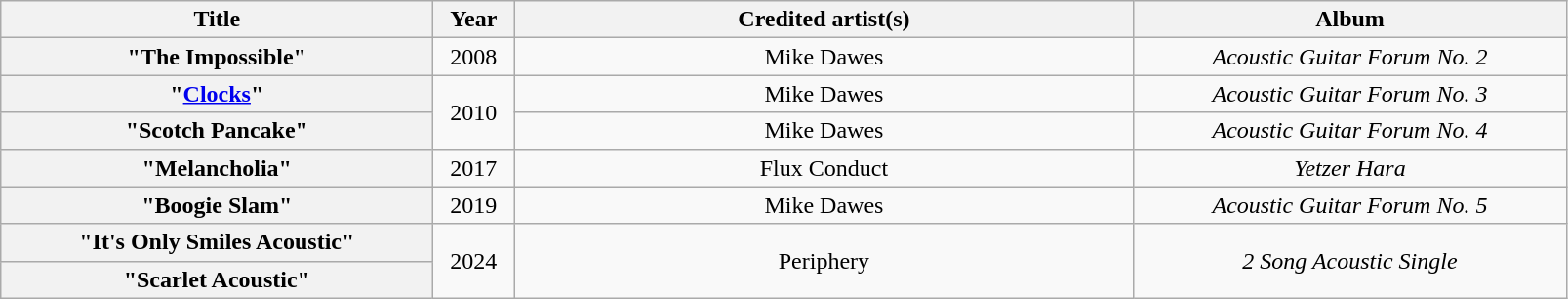<table class="wikitable plainrowheaders" style="text-align:center;">
<tr>
<th scope="col" style="width:18em;">Title</th>
<th scope="col" style="width:3em;">Year</th>
<th scope="col" style="width:26em;">Credited artist(s)</th>
<th scope="col" style="width:18em;">Album</th>
</tr>
<tr>
<th scope="row">"The Impossible"</th>
<td>2008</td>
<td>Mike Dawes</td>
<td><em>Acoustic Guitar Forum No. 2</em></td>
</tr>
<tr>
<th scope="row">"<a href='#'>Clocks</a>"</th>
<td rowspan=2>2010</td>
<td>Mike Dawes</td>
<td><em>Acoustic Guitar Forum No. 3</em></td>
</tr>
<tr>
<th scope="row">"Scotch Pancake"</th>
<td>Mike Dawes</td>
<td><em>Acoustic Guitar Forum No. 4</em></td>
</tr>
<tr>
<th scope="row">"Melancholia"</th>
<td>2017</td>
<td>Flux Conduct<br></td>
<td><em>Yetzer Hara</em></td>
</tr>
<tr>
<th scope="row">"Boogie Slam"</th>
<td>2019</td>
<td>Mike Dawes</td>
<td><em>Acoustic Guitar Forum No. 5</em></td>
</tr>
<tr>
<th scope="row">"It's Only Smiles Acoustic"</th>
<td rowspan=2>2024</td>
<td rowspan=2>Periphery<br></td>
<td rowspan=2><em>2 Song Acoustic Single</em></td>
</tr>
<tr>
<th scope="row">"Scarlet Acoustic"</th>
</tr>
</table>
